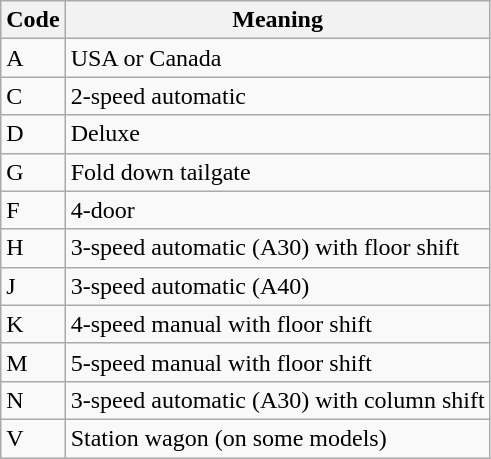<table class="wikitable">
<tr>
<th>Code</th>
<th>Meaning</th>
</tr>
<tr>
<td>A</td>
<td>USA or Canada</td>
</tr>
<tr>
<td>C</td>
<td>2-speed automatic</td>
</tr>
<tr>
<td>D</td>
<td>Deluxe</td>
</tr>
<tr>
<td>G</td>
<td>Fold down tailgate</td>
</tr>
<tr>
<td>F</td>
<td>4-door</td>
</tr>
<tr>
<td>H</td>
<td>3-speed automatic (A30) with floor shift</td>
</tr>
<tr>
<td>J</td>
<td>3-speed automatic (A40)</td>
</tr>
<tr>
<td>K</td>
<td>4-speed manual with floor shift</td>
</tr>
<tr>
<td>M</td>
<td>5-speed manual with floor shift</td>
</tr>
<tr>
<td>N</td>
<td>3-speed automatic (A30) with column shift</td>
</tr>
<tr>
<td>V</td>
<td>Station wagon (on some models)</td>
</tr>
</table>
